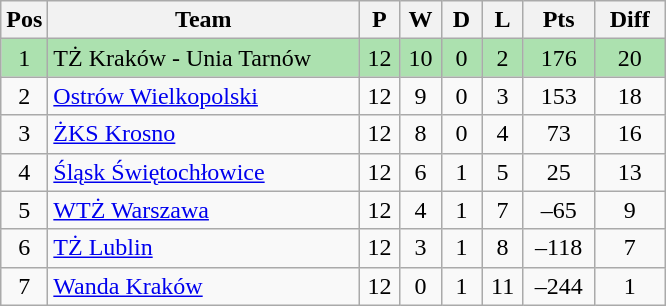<table class="wikitable" style="font-size: 100%">
<tr>
<th width=20>Pos</th>
<th width=200>Team</th>
<th width=20>P</th>
<th width=20>W</th>
<th width=20>D</th>
<th width=20>L</th>
<th width=40>Pts</th>
<th width=40>Diff</th>
</tr>
<tr align=center style="background:#ACE1AF;">
<td>1</td>
<td align="left">TŻ Kraków - Unia Tarnów</td>
<td>12</td>
<td>10</td>
<td>0</td>
<td>2</td>
<td>176</td>
<td>20</td>
</tr>
<tr align=center>
<td>2</td>
<td align="left"><a href='#'>Ostrów Wielkopolski</a></td>
<td>12</td>
<td>9</td>
<td>0</td>
<td>3</td>
<td>153</td>
<td>18</td>
</tr>
<tr align=center>
<td>3</td>
<td align="left"><a href='#'>ŻKS Krosno</a></td>
<td>12</td>
<td>8</td>
<td>0</td>
<td>4</td>
<td>73</td>
<td>16</td>
</tr>
<tr align=center>
<td>4</td>
<td align="left"><a href='#'>Śląsk Świętochłowice</a></td>
<td>12</td>
<td>6</td>
<td>1</td>
<td>5</td>
<td>25</td>
<td>13</td>
</tr>
<tr align=center>
<td>5</td>
<td align="left"><a href='#'>WTŻ Warszawa</a></td>
<td>12</td>
<td>4</td>
<td>1</td>
<td>7</td>
<td>–65</td>
<td>9</td>
</tr>
<tr align=center>
<td>6</td>
<td align="left"><a href='#'>TŻ Lublin</a></td>
<td>12</td>
<td>3</td>
<td>1</td>
<td>8</td>
<td>–118</td>
<td>7</td>
</tr>
<tr align=center>
<td>7</td>
<td align="left"><a href='#'>Wanda Kraków</a></td>
<td>12</td>
<td>0</td>
<td>1</td>
<td>11</td>
<td>–244</td>
<td>1</td>
</tr>
</table>
